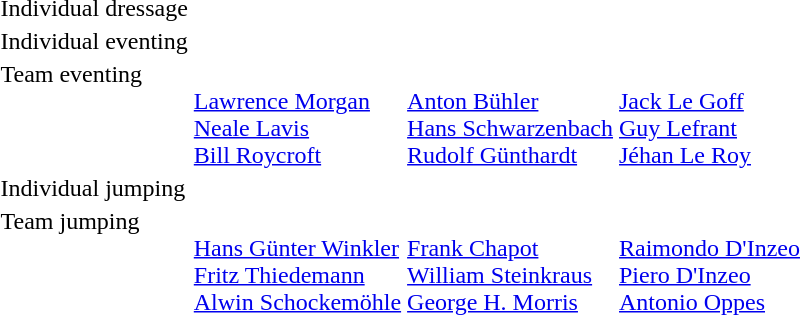<table>
<tr>
<td>Individual dressage<br></td>
<td></td>
<td></td>
<td></td>
</tr>
<tr>
<td>Individual eventing<br></td>
<td></td>
<td></td>
<td></td>
</tr>
<tr valign="top">
<td>Team eventing<br></td>
<td><br><a href='#'>Lawrence Morgan</a><br><a href='#'>Neale Lavis</a><br><a href='#'>Bill Roycroft</a></td>
<td><br><a href='#'>Anton Bühler</a><br><a href='#'>Hans Schwarzenbach</a><br><a href='#'>Rudolf Günthardt</a></td>
<td><br><a href='#'>Jack Le Goff</a><br><a href='#'>Guy Lefrant</a><br><a href='#'>Jéhan Le Roy</a></td>
</tr>
<tr>
<td>Individual jumping<br></td>
<td></td>
<td></td>
<td></td>
</tr>
<tr valign="top">
<td>Team jumping<br></td>
<td><br><a href='#'>Hans Günter Winkler</a><br><a href='#'>Fritz Thiedemann</a><br><a href='#'>Alwin Schockemöhle</a></td>
<td><br><a href='#'>Frank Chapot</a><br><a href='#'>William Steinkraus</a><br><a href='#'>George H. Morris</a></td>
<td><br><a href='#'>Raimondo D'Inzeo</a><br><a href='#'>Piero D'Inzeo</a><br><a href='#'>Antonio Oppes</a></td>
</tr>
</table>
